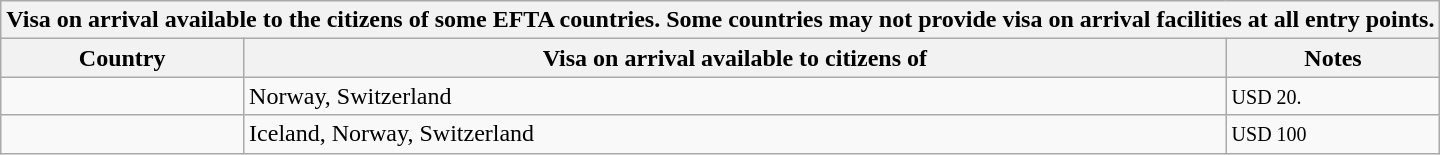<table class="wikitable">
<tr>
<th colspan="3">Visa on arrival available to the citizens of some EFTA countries. Some countries may not provide visa on arrival facilities at all entry points.</th>
</tr>
<tr>
<th>Country</th>
<th>Visa on arrival available to citizens of</th>
<th>Notes</th>
</tr>
<tr>
<td></td>
<td>Norway, Switzerland</td>
<td><small>USD 20.</small></td>
</tr>
<tr>
<td></td>
<td>Iceland, Norway, Switzerland</td>
<td><small>USD 100</small></td>
</tr>
</table>
